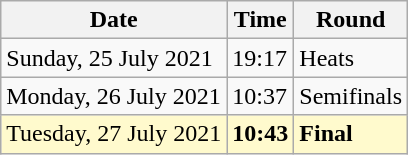<table class="wikitable">
<tr>
<th>Date</th>
<th>Time</th>
<th>Round</th>
</tr>
<tr>
<td>Sunday, 25 July 2021</td>
<td>19:17</td>
<td>Heats</td>
</tr>
<tr>
<td>Monday, 26 July 2021</td>
<td>10:37</td>
<td>Semifinals</td>
</tr>
<tr bgcolor=lemonchiffon>
<td>Tuesday, 27 July 2021</td>
<td><strong>10:43</strong></td>
<td><strong>Final</strong></td>
</tr>
</table>
